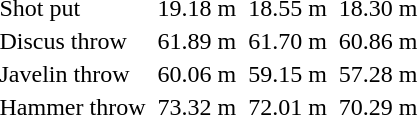<table>
<tr>
</tr>
<tr>
<td>Shot put</td>
<td></td>
<td>19.18 m</td>
<td></td>
<td>18.55 m</td>
<td></td>
<td>18.30 m</td>
</tr>
<tr>
<td>Discus throw</td>
<td></td>
<td>61.89 m</td>
<td></td>
<td>61.70 m</td>
<td></td>
<td>60.86 m</td>
</tr>
<tr>
<td>Javelin throw</td>
<td></td>
<td>60.06 m</td>
<td></td>
<td>59.15 m</td>
<td></td>
<td>57.28 m</td>
</tr>
<tr>
<td>Hammer throw</td>
<td></td>
<td>73.32 m</td>
<td></td>
<td>72.01 m</td>
<td></td>
<td>70.29 m</td>
</tr>
</table>
